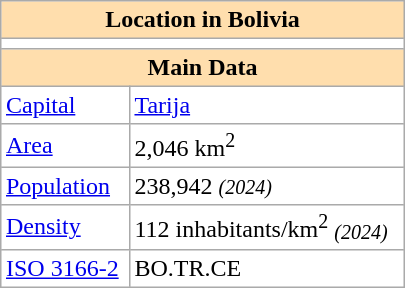<table border=1 align=right cellpadding=3 cellspacing=0 width=270 style="margin: 0 0 1em 1em; border: 1px #aaa solid; border-collapse: collapse;">
<tr>
<th colspan="2" bgcolor="#FFDEAD">Location in Bolivia</th>
</tr>
<tr>
<td colspan="2" align="center" bgcolor="#ffffff"></td>
</tr>
<tr>
<th colspan="2" bgcolor="#FFDEAD">Main Data</th>
</tr>
<tr>
<td><a href='#'>Capital</a></td>
<td><a href='#'>Tarija</a></td>
</tr>
<tr>
<td><a href='#'>Area</a></td>
<td>2,046 km<sup>2</sup></td>
</tr>
<tr>
<td><a href='#'>Population</a></td>
<td>238,942 <em><small>(2024)</small></em></td>
</tr>
<tr>
<td><a href='#'>Density</a></td>
<td>112 inhabitants/km<sup>2</sup> <em><small>(2024)</small></em></td>
</tr>
<tr>
<td><a href='#'>ISO 3166-2</a></td>
<td>BO.TR.CE</td>
</tr>
</table>
